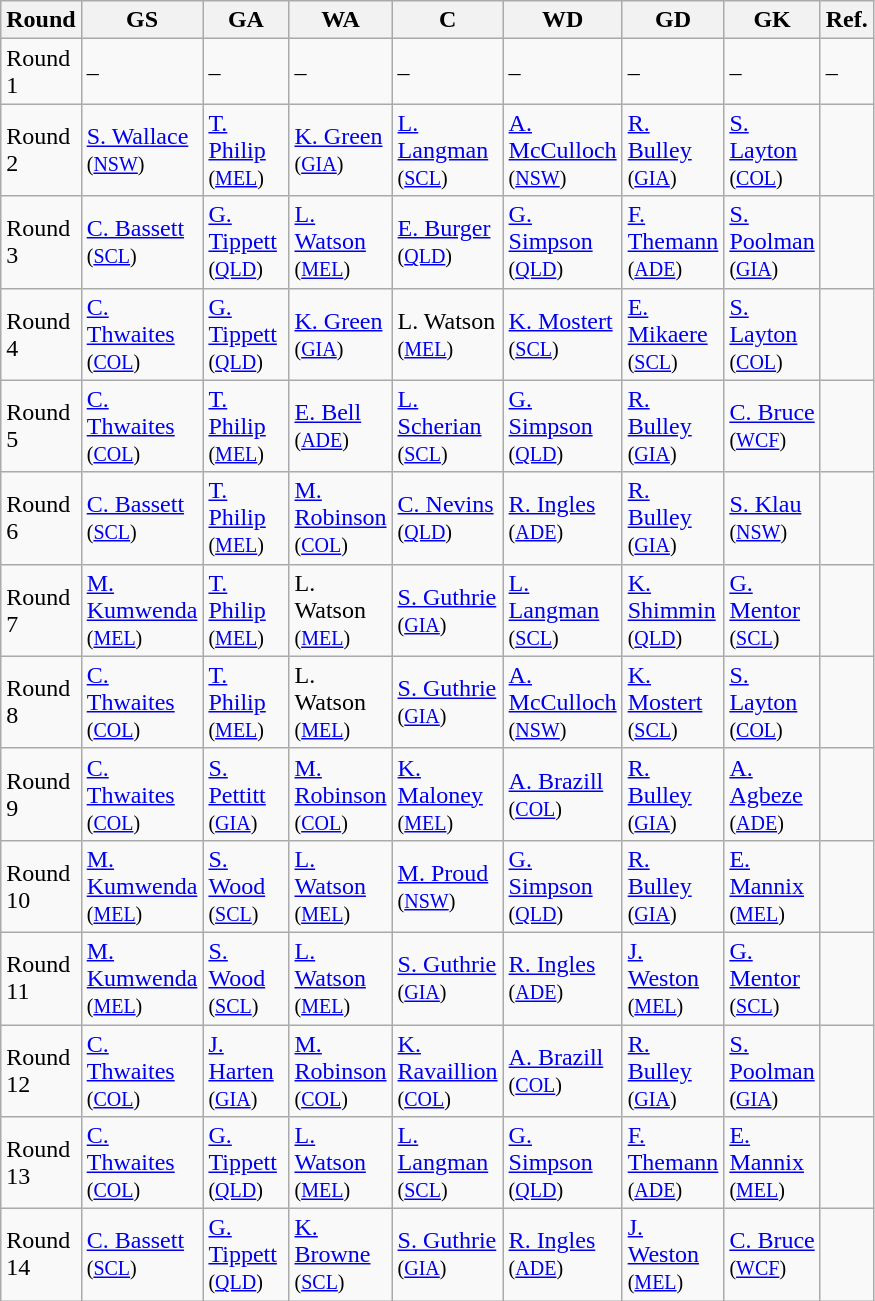<table class="wikitable" style="width: 100% font-size:80%">
<tr>
<th rowspan=1 width=30>Round</th>
<th rowspan=1 width=50>GS</th>
<th rowspan=1 width=50>GA</th>
<th rowspan=1 width=50>WA</th>
<th rowspan=1 width=50>C</th>
<th rowspan=1 width=50>WD</th>
<th rowspan=1 width=50>GD</th>
<th rowspan=1 width=50>GK</th>
<th rowspan=1 width=20>Ref.</th>
</tr>
<tr>
<td>Round 1</td>
<td>–</td>
<td>–</td>
<td>–</td>
<td>–</td>
<td>–</td>
<td>–</td>
<td>–</td>
<td>–</td>
</tr>
<tr>
<td>Round 2</td>
<td><a href='#'>S. Wallace</a> <small> (<a href='#'>NSW</a>) </small></td>
<td><a href='#'>T. Philip</a> <small> (<a href='#'>MEL</a>) </small></td>
<td><a href='#'>K. Green</a> <small> (<a href='#'>GIA</a>) </small></td>
<td><a href='#'>L. Langman</a> <small> (<a href='#'>SCL</a>) </small></td>
<td><a href='#'>A. McCulloch</a> <small> (<a href='#'>NSW</a>) </small></td>
<td><a href='#'>R. Bulley</a> <small> (<a href='#'>GIA</a>) </small></td>
<td><a href='#'>S. Layton</a> <small> (<a href='#'>COL</a>) </small></td>
<td></td>
</tr>
<tr>
<td>Round 3</td>
<td><a href='#'>C. Bassett</a> <small> (<a href='#'>SCL</a>) </small></td>
<td><a href='#'>G. Tippett</a> <small> (<a href='#'>QLD</a>) </small></td>
<td><a href='#'>L. Watson</a> <small> (<a href='#'>MEL</a>) </small></td>
<td><a href='#'>E. Burger</a> <small> (<a href='#'>QLD</a>) </small></td>
<td><a href='#'>G. Simpson</a> <small> (<a href='#'>QLD</a>) </small></td>
<td><a href='#'>F. Themann</a> <small> (<a href='#'>ADE</a>) </small></td>
<td><a href='#'>S. Poolman</a> <small> (<a href='#'>GIA</a>) </small></td>
<td></td>
</tr>
<tr>
<td>Round 4</td>
<td><a href='#'>C. Thwaites</a> <small> (<a href='#'>COL</a>) </small></td>
<td><a href='#'>G. Tippett</a> <small> (<a href='#'>QLD</a>) </small></td>
<td><a href='#'>K. Green</a> <small> (<a href='#'>GIA</a>) </small></td>
<td>L. Watson <small> (<a href='#'>MEL</a>) </small></td>
<td><a href='#'>K. Mostert</a> <small> (<a href='#'>SCL</a>) </small></td>
<td><a href='#'>E. Mikaere</a> <small> (<a href='#'>SCL</a>) </small></td>
<td><a href='#'>S. Layton</a> <small> (<a href='#'>COL</a>) </small></td>
<td></td>
</tr>
<tr>
<td>Round 5</td>
<td><a href='#'>C. Thwaites</a> <small> (<a href='#'>COL</a>) </small></td>
<td><a href='#'>T. Philip</a> <small> (<a href='#'>MEL</a>) </small></td>
<td><a href='#'>E. Bell</a> <small> (<a href='#'>ADE</a>) </small></td>
<td><a href='#'>L. Scherian</a> <small> (<a href='#'>SCL</a>) </small></td>
<td><a href='#'>G. Simpson</a> <small> (<a href='#'>QLD</a>) </small></td>
<td><a href='#'>R. Bulley</a> <small> (<a href='#'>GIA</a>) </small></td>
<td><a href='#'>C. Bruce</a> <small> (<a href='#'>WCF</a>) </small></td>
<td></td>
</tr>
<tr>
<td>Round 6</td>
<td><a href='#'>C. Bassett</a> <small> (<a href='#'>SCL</a>) </small></td>
<td><a href='#'>T. Philip</a> <small> (<a href='#'>MEL</a>) </small></td>
<td><a href='#'>M. Robinson</a> <small> (<a href='#'>COL</a>) </small></td>
<td><a href='#'>C. Nevins</a> <small> (<a href='#'>QLD</a>) </small></td>
<td><a href='#'>R. Ingles</a> <small> (<a href='#'>ADE</a>) </small></td>
<td><a href='#'>R. Bulley</a> <small> (<a href='#'>GIA</a>) </small></td>
<td><a href='#'>S. Klau</a> <small> (<a href='#'>NSW</a>) </small></td>
<td></td>
</tr>
<tr>
<td>Round 7</td>
<td><a href='#'>M. Kumwenda</a> <small> (<a href='#'>MEL</a>) </small></td>
<td><a href='#'>T. Philip</a> <small> (<a href='#'>MEL</a>) </small></td>
<td>L. Watson <small> (<a href='#'>MEL</a>) </small></td>
<td><a href='#'>S. Guthrie</a> <small> (<a href='#'>GIA</a>) </small></td>
<td><a href='#'>L. Langman</a> <small> (<a href='#'>SCL</a>) </small></td>
<td><a href='#'>K. Shimmin</a> <small> (<a href='#'>QLD</a>) </small></td>
<td><a href='#'>G. Mentor</a> <small> (<a href='#'>SCL</a>) </small></td>
<td></td>
</tr>
<tr>
<td>Round 8</td>
<td><a href='#'>C. Thwaites</a> <small> (<a href='#'>COL</a>) </small></td>
<td><a href='#'>T. Philip</a> <small> (<a href='#'>MEL</a>) </small></td>
<td>L. Watson <small> (<a href='#'>MEL</a>) </small></td>
<td><a href='#'>S. Guthrie</a> <small> (<a href='#'>GIA</a>) </small></td>
<td><a href='#'>A. McCulloch</a> <small> (<a href='#'>NSW</a>) </small></td>
<td><a href='#'>K. Mostert</a> <small> (<a href='#'>SCL</a>) </small></td>
<td><a href='#'>S. Layton</a> <small> (<a href='#'>COL</a>) </small></td>
<td></td>
</tr>
<tr>
<td>Round 9</td>
<td><a href='#'>C. Thwaites</a> <small> (<a href='#'>COL</a>) </small></td>
<td><a href='#'>S. Pettitt</a> <small> (<a href='#'>GIA</a>) </small></td>
<td><a href='#'>M. Robinson</a> <small> (<a href='#'>COL</a>) </small></td>
<td><a href='#'>K. Maloney</a> <small> (<a href='#'>MEL</a>) </small></td>
<td><a href='#'>A. Brazill</a> <small> (<a href='#'>COL</a>) </small></td>
<td><a href='#'>R. Bulley</a> <small> (<a href='#'>GIA</a>) </small></td>
<td><a href='#'>A. Agbeze</a> <small> (<a href='#'>ADE</a>) </small></td>
<td></td>
</tr>
<tr>
<td>Round 10</td>
<td><a href='#'>M. Kumwenda</a> <small> (<a href='#'>MEL</a>) </small></td>
<td><a href='#'>S. Wood</a> <small> (<a href='#'>SCL</a>) </small></td>
<td><a href='#'>L. Watson</a> <small> (<a href='#'>MEL</a>) </small></td>
<td><a href='#'>M. Proud</a> <small> (<a href='#'>NSW</a>) </small></td>
<td><a href='#'>G. Simpson</a> <small> (<a href='#'>QLD</a>) </small></td>
<td><a href='#'>R. Bulley</a> <small> (<a href='#'>GIA</a>) </small></td>
<td><a href='#'>E. Mannix</a> <small> (<a href='#'>MEL</a>) </small></td>
<td></td>
</tr>
<tr>
<td>Round 11</td>
<td><a href='#'>M. Kumwenda</a> <small> (<a href='#'>MEL</a>) </small></td>
<td><a href='#'>S. Wood</a> <small> (<a href='#'>SCL</a>) </small></td>
<td><a href='#'>L. Watson</a> <small> (<a href='#'>MEL</a>) </small></td>
<td><a href='#'>S. Guthrie</a> <small> (<a href='#'>GIA</a>) </small></td>
<td><a href='#'>R. Ingles</a> <small> (<a href='#'>ADE</a>) </small></td>
<td><a href='#'>J. Weston</a> <small> (<a href='#'>MEL</a>) </small></td>
<td><a href='#'>G. Mentor</a> <small> (<a href='#'>SCL</a>) </small></td>
<td></td>
</tr>
<tr>
<td>Round 12</td>
<td><a href='#'>C. Thwaites</a> <small> (<a href='#'>COL</a>) </small></td>
<td><a href='#'>J. Harten</a> <small> (<a href='#'>GIA</a>) </small></td>
<td><a href='#'>M. Robinson</a> <small> (<a href='#'>COL</a>) </small></td>
<td><a href='#'>K. Ravaillion</a> <small> (<a href='#'>COL</a>) </small></td>
<td><a href='#'>A. Brazill</a> <small> (<a href='#'>COL</a>) </small></td>
<td><a href='#'>R. Bulley</a> <small> (<a href='#'>GIA</a>) </small></td>
<td><a href='#'>S. Poolman</a> <small> (<a href='#'>GIA</a>) </small></td>
<td></td>
</tr>
<tr>
<td>Round 13</td>
<td><a href='#'>C. Thwaites</a> <small> (<a href='#'>COL</a>) </small></td>
<td><a href='#'>G. Tippett</a> <small> (<a href='#'>QLD</a>) </small></td>
<td><a href='#'>L. Watson</a> <small> (<a href='#'>MEL</a>) </small></td>
<td><a href='#'>L. Langman</a> <small> (<a href='#'>SCL</a>) </small></td>
<td><a href='#'>G. Simpson</a> <small> (<a href='#'>QLD</a>) </small></td>
<td><a href='#'>F. Themann</a> <small> (<a href='#'>ADE</a>) </small></td>
<td><a href='#'>E. Mannix</a> <small> (<a href='#'>MEL</a>) </small></td>
<td></td>
</tr>
<tr>
<td>Round 14</td>
<td><a href='#'>C. Bassett</a> <small> (<a href='#'>SCL</a>) </small></td>
<td><a href='#'>G. Tippett</a> <small> (<a href='#'>QLD</a>) </small></td>
<td><a href='#'>K. Browne</a> <small> (<a href='#'>SCL</a>) </small></td>
<td><a href='#'>S. Guthrie</a> <small> (<a href='#'>GIA</a>) </small></td>
<td><a href='#'>R. Ingles</a> <small> (<a href='#'>ADE</a>) </small></td>
<td><a href='#'>J. Weston</a> <small> (<a href='#'>MEL</a>) </small></td>
<td><a href='#'>C. Bruce</a> <small> (<a href='#'>WCF</a>) </small></td>
<td></td>
</tr>
</table>
